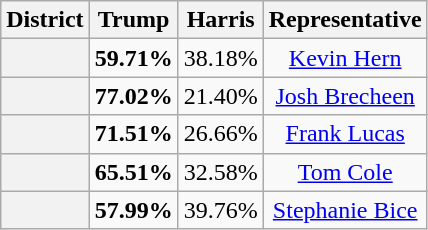<table class=wikitable>
<tr>
<th>District</th>
<th>Trump</th>
<th>Harris</th>
<th>Representative</th>
</tr>
<tr align=center>
<th></th>
<td><strong>59.71%</strong></td>
<td>38.18%</td>
<td><a href='#'>Kevin Hern</a></td>
</tr>
<tr align=center>
<th></th>
<td><strong>77.02%</strong></td>
<td>21.40%</td>
<td><a href='#'>Josh Brecheen</a></td>
</tr>
<tr align=center>
<th></th>
<td><strong>71.51%</strong></td>
<td>26.66%</td>
<td><a href='#'>Frank Lucas</a></td>
</tr>
<tr align=center>
<th></th>
<td><strong>65.51%</strong></td>
<td>32.58%</td>
<td><a href='#'>Tom Cole</a></td>
</tr>
<tr align=center>
<th></th>
<td><strong>57.99%</strong></td>
<td>39.76%</td>
<td><a href='#'>Stephanie Bice</a></td>
</tr>
</table>
